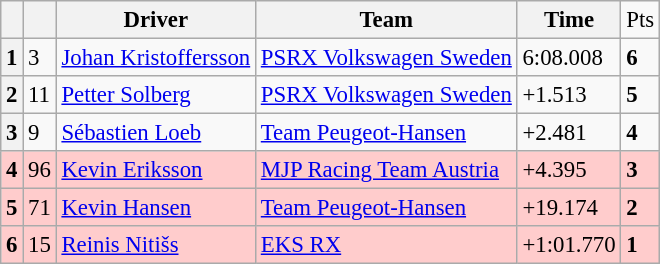<table class=wikitable style="font-size:95%">
<tr>
<th></th>
<th></th>
<th>Driver</th>
<th>Team</th>
<th>Time</th>
<td>Pts</td>
</tr>
<tr>
<th>1</th>
<td>3</td>
<td> <a href='#'>Johan Kristoffersson</a></td>
<td><a href='#'>PSRX Volkswagen Sweden</a></td>
<td>6:08.008</td>
<td><strong>6</strong></td>
</tr>
<tr>
<th>2</th>
<td>11</td>
<td> <a href='#'>Petter Solberg</a></td>
<td><a href='#'>PSRX Volkswagen Sweden</a></td>
<td>+1.513</td>
<td><strong>5</strong></td>
</tr>
<tr>
<th>3</th>
<td>9</td>
<td> <a href='#'>Sébastien Loeb</a></td>
<td><a href='#'>Team Peugeot-Hansen</a></td>
<td>+2.481</td>
<td><strong>4</strong></td>
</tr>
<tr>
<th style="background:#ffcccc;">4</th>
<td style="background:#ffcccc;">96</td>
<td style="background:#ffcccc;"> <a href='#'>Kevin Eriksson</a></td>
<td style="background:#ffcccc;"><a href='#'>MJP Racing Team Austria</a></td>
<td style="background:#ffcccc;">+4.395</td>
<td style="background:#ffcccc;"><strong>3</strong></td>
</tr>
<tr>
<th style="background:#ffcccc;">5</th>
<td style="background:#ffcccc;">71</td>
<td style="background:#ffcccc;"> <a href='#'>Kevin Hansen</a></td>
<td style="background:#ffcccc;"><a href='#'>Team Peugeot-Hansen</a></td>
<td style="background:#ffcccc;">+19.174</td>
<td style="background:#ffcccc;"><strong>2</strong></td>
</tr>
<tr>
<th style="background:#ffcccc;">6</th>
<td style="background:#ffcccc;">15</td>
<td style="background:#ffcccc;"> <a href='#'>Reinis Nitišs</a></td>
<td style="background:#ffcccc;"><a href='#'>EKS RX</a></td>
<td style="background:#ffcccc;">+1:01.770</td>
<td style="background:#ffcccc;"><strong>1</strong></td>
</tr>
</table>
